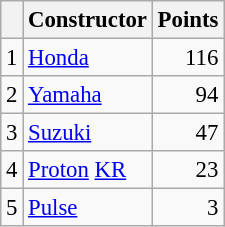<table class="wikitable" style="font-size: 95%;">
<tr>
<th></th>
<th>Constructor</th>
<th>Points</th>
</tr>
<tr>
<td align=center>1</td>
<td> <a href='#'>Honda</a></td>
<td align=right>116</td>
</tr>
<tr>
<td align=center>2</td>
<td> <a href='#'>Yamaha</a></td>
<td align=right>94</td>
</tr>
<tr>
<td align=center>3</td>
<td> <a href='#'>Suzuki</a></td>
<td align=right>47</td>
</tr>
<tr>
<td align=center>4</td>
<td> <a href='#'>Proton</a> <a href='#'>KR</a></td>
<td align=right>23</td>
</tr>
<tr>
<td align=center>5</td>
<td> <a href='#'>Pulse</a></td>
<td align=right>3</td>
</tr>
</table>
